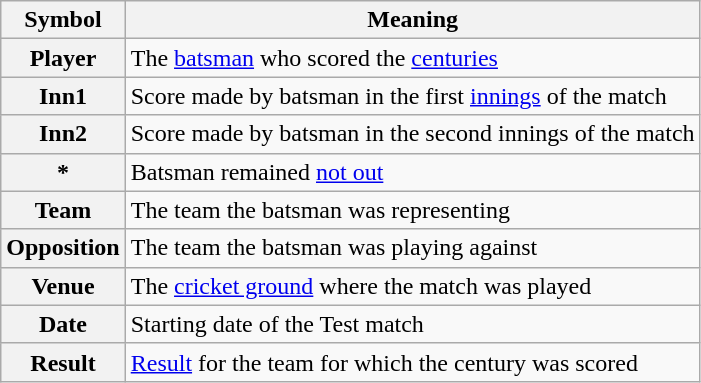<table class="wikitable plainrowheaders">
<tr>
<th scope=col>Symbol</th>
<th scope=col>Meaning</th>
</tr>
<tr>
<th scope=row>Player</th>
<td>The <a href='#'>batsman</a> who scored the <a href='#'>centuries</a></td>
</tr>
<tr>
<th scope=row>Inn1</th>
<td>Score made by batsman in the first <a href='#'>innings</a> of the match</td>
</tr>
<tr>
<th scope=row>Inn2</th>
<td>Score made by batsman in the second innings of the match</td>
</tr>
<tr>
<th scope=row>*</th>
<td>Batsman remained <a href='#'>not out</a></td>
</tr>
<tr>
<th scope=row>Team</th>
<td>The team the batsman was representing</td>
</tr>
<tr>
<th scope=row>Opposition</th>
<td>The team the batsman was playing against</td>
</tr>
<tr>
<th scope=row>Venue</th>
<td>The <a href='#'>cricket ground</a> where the match was played</td>
</tr>
<tr>
<th scope=row>Date</th>
<td>Starting date of the Test match</td>
</tr>
<tr>
<th scope=row>Result</th>
<td><a href='#'>Result</a> for the team for which the century was scored</td>
</tr>
</table>
